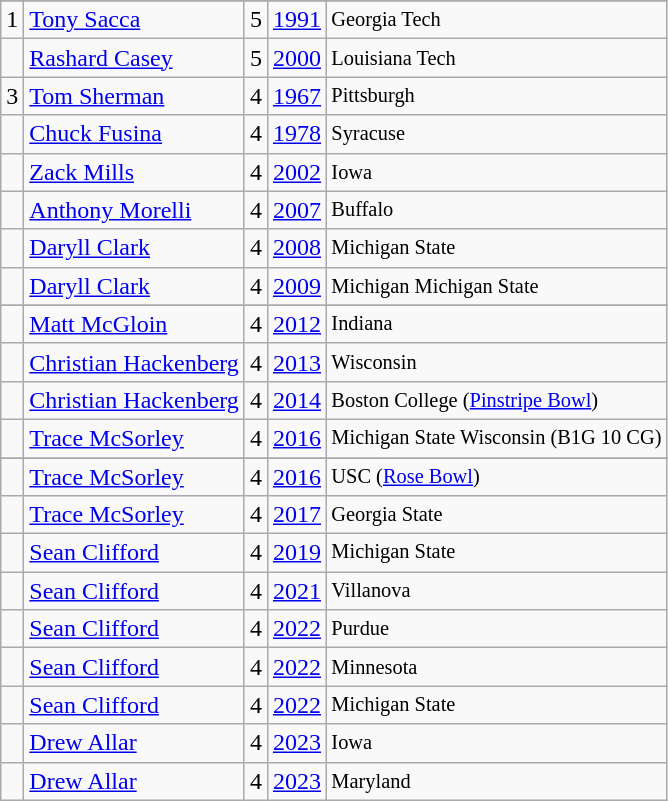<table class="wikitable">
<tr>
</tr>
<tr>
<td>1</td>
<td><a href='#'>Tony Sacca</a></td>
<td>5</td>
<td><a href='#'>1991</a></td>
<td style="font-size:85%;">Georgia Tech</td>
</tr>
<tr>
<td></td>
<td><a href='#'>Rashard Casey</a></td>
<td>5</td>
<td><a href='#'>2000</a></td>
<td style="font-size:85%;">Louisiana Tech</td>
</tr>
<tr>
<td>3</td>
<td><a href='#'>Tom Sherman</a></td>
<td>4</td>
<td><a href='#'>1967</a></td>
<td style="font-size:85%;">Pittsburgh</td>
</tr>
<tr>
<td></td>
<td><a href='#'>Chuck Fusina</a></td>
<td>4</td>
<td><a href='#'>1978</a></td>
<td style="font-size:85%;">Syracuse</td>
</tr>
<tr>
<td></td>
<td><a href='#'>Zack Mills</a></td>
<td>4</td>
<td><a href='#'>2002</a></td>
<td style="font-size:85%;">Iowa</td>
</tr>
<tr>
<td></td>
<td><a href='#'>Anthony Morelli</a></td>
<td>4</td>
<td><a href='#'>2007</a></td>
<td style="font-size:85%;">Buffalo</td>
</tr>
<tr>
<td></td>
<td><a href='#'>Daryll Clark</a></td>
<td>4</td>
<td><a href='#'>2008</a></td>
<td style="font-size:85%;">Michigan State</td>
</tr>
<tr>
<td></td>
<td><a href='#'>Daryll Clark</a></td>
<td>4</td>
<td><a href='#'>2009</a></td>
<td style="font-size:85%;">Michigan Michigan State</td>
</tr>
<tr>
</tr>
<tr>
<td></td>
<td><a href='#'>Matt McGloin</a></td>
<td>4</td>
<td><a href='#'>2012</a></td>
<td style="font-size:85%;">Indiana</td>
</tr>
<tr>
<td></td>
<td><a href='#'>Christian Hackenberg</a></td>
<td>4</td>
<td><a href='#'>2013</a></td>
<td style="font-size:85%;">Wisconsin</td>
</tr>
<tr>
<td></td>
<td><a href='#'>Christian Hackenberg</a></td>
<td>4</td>
<td><a href='#'>2014</a></td>
<td style="font-size:85%;">Boston College (<a href='#'>Pinstripe Bowl</a>)</td>
</tr>
<tr>
<td></td>
<td><a href='#'>Trace McSorley</a></td>
<td>4</td>
<td><a href='#'>2016</a></td>
<td style="font-size:85%;">Michigan State Wisconsin (B1G 10 CG)</td>
</tr>
<tr>
</tr>
<tr>
<td></td>
<td><a href='#'>Trace McSorley</a></td>
<td>4</td>
<td><a href='#'>2016</a></td>
<td style="font-size:85%;">USC (<a href='#'>Rose Bowl</a>)</td>
</tr>
<tr>
<td></td>
<td><a href='#'>Trace McSorley</a></td>
<td>4</td>
<td><a href='#'>2017</a></td>
<td style="font-size:85%;">Georgia State</td>
</tr>
<tr>
<td></td>
<td><a href='#'>Sean Clifford</a></td>
<td>4</td>
<td><a href='#'>2019</a></td>
<td style="font-size:85%;">Michigan State</td>
</tr>
<tr>
<td></td>
<td><a href='#'>Sean Clifford</a></td>
<td>4</td>
<td><a href='#'>2021</a></td>
<td style="font-size:85%;">Villanova</td>
</tr>
<tr>
<td></td>
<td><a href='#'>Sean Clifford</a></td>
<td>4</td>
<td><a href='#'>2022</a></td>
<td style="font-size:85%;">Purdue</td>
</tr>
<tr>
<td></td>
<td><a href='#'>Sean Clifford</a></td>
<td>4</td>
<td><a href='#'>2022</a></td>
<td style="font-size:85%;">Minnesota</td>
</tr>
<tr>
<td></td>
<td><a href='#'>Sean Clifford</a></td>
<td>4</td>
<td><a href='#'>2022</a></td>
<td style="font-size:85%;">Michigan State</td>
</tr>
<tr>
<td></td>
<td><a href='#'>Drew Allar</a></td>
<td>4</td>
<td><a href='#'>2023</a></td>
<td style="font-size:85%;">Iowa</td>
</tr>
<tr>
<td></td>
<td><a href='#'>Drew Allar</a></td>
<td>4</td>
<td><a href='#'>2023</a></td>
<td style="font-size:85%;">Maryland</td>
</tr>
</table>
